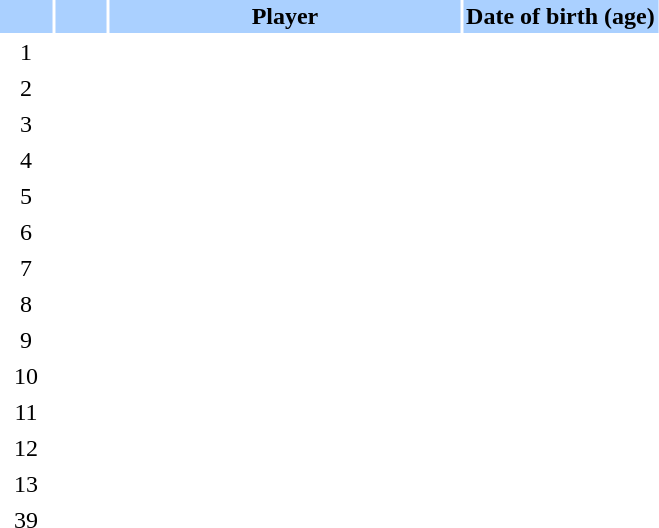<table class="sortable" border="0" cellspacing="2" cellpadding="2">
<tr style="background-color:#AAD0FF">
<th width=8%></th>
<th width=8%></th>
<th width=54%>Player</th>
<th width=30%>Date of birth (age)</th>
</tr>
<tr>
<td style="text-align: center;">1</td>
<td style="text-align: center;"></td>
<td></td>
<td></td>
</tr>
<tr>
<td style="text-align: center;">2</td>
<td style="text-align: center;"></td>
<td></td>
<td></td>
</tr>
<tr>
<td style="text-align: center;">3</td>
<td style="text-align: center;"></td>
<td></td>
<td></td>
</tr>
<tr>
<td style="text-align: center;">4</td>
<td style="text-align: center;"></td>
<td></td>
<td></td>
</tr>
<tr>
<td style="text-align: center;">5</td>
<td style="text-align: center;"></td>
<td></td>
<td></td>
</tr>
<tr>
<td style="text-align: center;">6</td>
<td style="text-align: center;"></td>
<td></td>
<td></td>
</tr>
<tr>
<td style="text-align: center;">7</td>
<td style="text-align: center;"></td>
<td></td>
<td></td>
</tr>
<tr>
<td style="text-align: center;">8</td>
<td style="text-align: center;"></td>
<td></td>
<td></td>
</tr>
<tr>
<td style="text-align: center;">9</td>
<td style="text-align: center;"></td>
<td></td>
<td></td>
</tr>
<tr>
<td style="text-align: center;">10</td>
<td style="text-align: center;"></td>
<td></td>
<td></td>
</tr>
<tr>
<td style="text-align: center;">11</td>
<td style="text-align: center;"></td>
<td></td>
<td></td>
</tr>
<tr>
<td style="text-align: center;">12</td>
<td style="text-align: center;"></td>
<td></td>
<td></td>
</tr>
<tr>
<td style="text-align: center;">13</td>
<td style="text-align: center;"></td>
<td></td>
<td></td>
</tr>
<tr>
<td style="text-align: center;">39</td>
<td style="text-align: center;"></td>
<td></td>
<td></td>
</tr>
</table>
